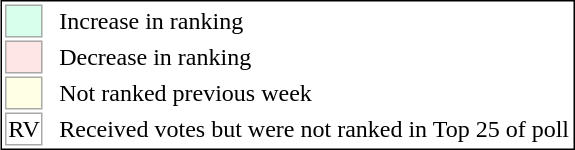<table style="border:1px solid black; float:right;">
<tr>
<td style="background:#d8ffeb; width:20px; border:1px solid #aaa;"> </td>
<td rowspan=5> </td>
<td>Increase in ranking</td>
</tr>
<tr>
<td style="background:#ffe6e6; width:20px; border:1px solid #aaa;"> </td>
<td>Decrease in ranking</td>
</tr>
<tr>
<td style="background:#ffffe6; width:20px; border:1px solid #aaa;"> </td>
<td>Not ranked previous week</td>
</tr>
<tr>
<td style="text-align:center; width:20px; border:1px solid #aaa; background:white;">RV</td>
<td>Received votes but were not ranked in Top 25 of poll</td>
</tr>
</table>
